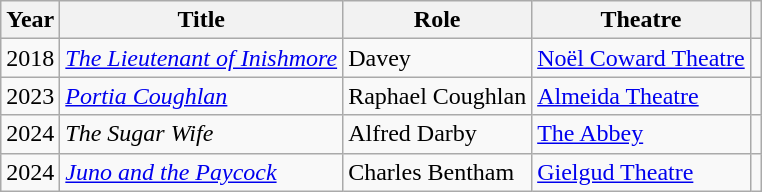<table class="wikitable">
<tr>
<th>Year</th>
<th>Title</th>
<th>Role</th>
<th>Theatre</th>
<th></th>
</tr>
<tr>
<td>2018</td>
<td><em><a href='#'>The Lieutenant of Inishmore</a></em></td>
<td>Davey</td>
<td><a href='#'>Noël Coward Theatre</a></td>
<td></td>
</tr>
<tr>
<td>2023</td>
<td><em><a href='#'>Portia Coughlan</a></em></td>
<td>Raphael Coughlan</td>
<td><a href='#'>Almeida Theatre</a></td>
<td></td>
</tr>
<tr>
<td>2024</td>
<td><em>The Sugar Wife</em></td>
<td>Alfred Darby</td>
<td><a href='#'>The Abbey</a></td>
<td></td>
</tr>
<tr>
<td>2024</td>
<td><em><a href='#'>Juno and the Paycock</a></em></td>
<td>Charles Bentham</td>
<td><a href='#'>Gielgud Theatre</a></td>
<td></td>
</tr>
</table>
